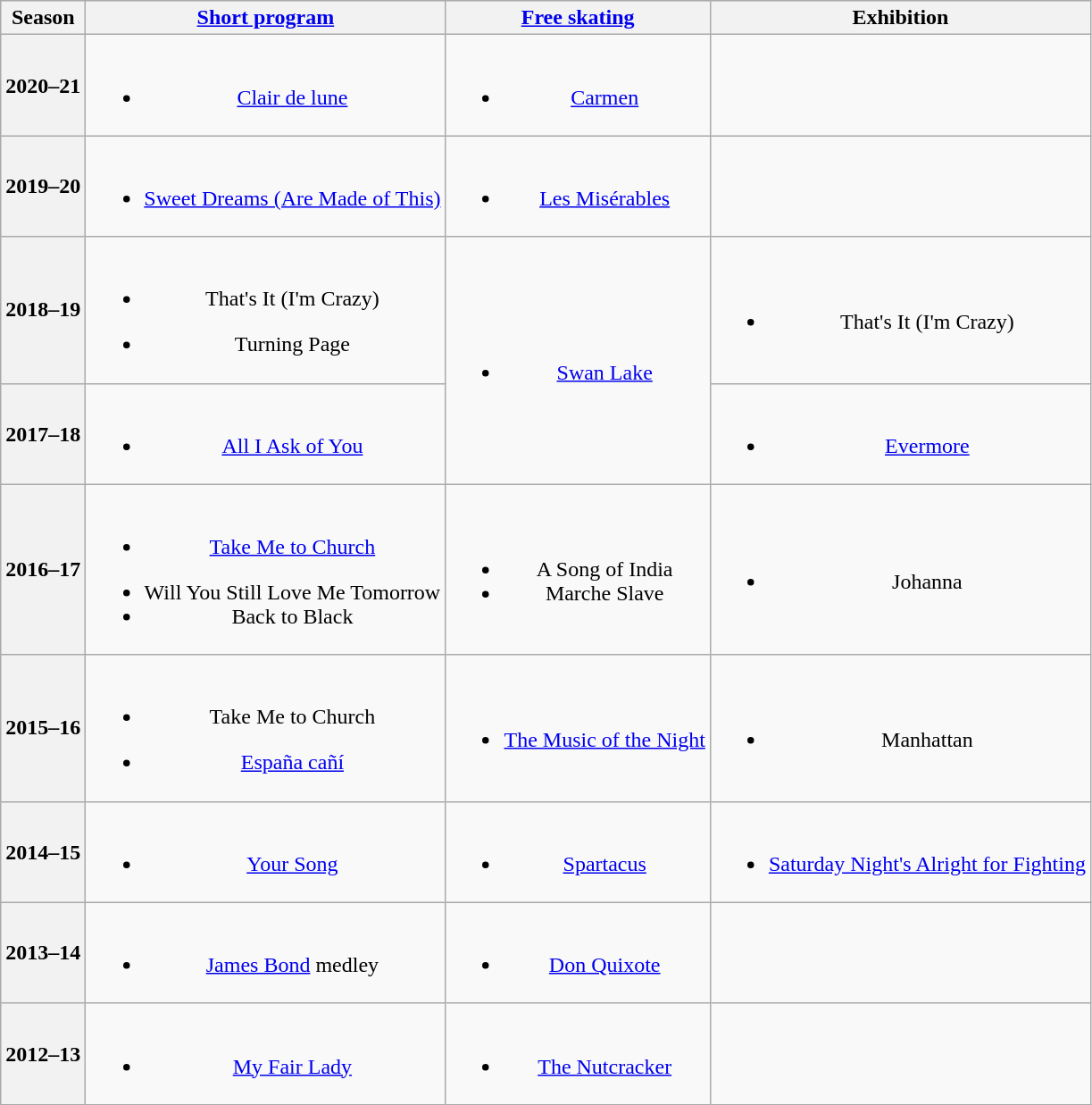<table class=wikitable style=text-align:center>
<tr>
<th>Season</th>
<th><a href='#'>Short program</a></th>
<th><a href='#'>Free skating</a></th>
<th>Exhibition</th>
</tr>
<tr>
<th>2020–21 <br> </th>
<td><br><ul><li><a href='#'>Clair de lune</a> <br> </li></ul></td>
<td><br><ul><li><a href='#'>Carmen</a> <br> </li></ul></td>
<td></td>
</tr>
<tr>
<th>2019–20 <br> </th>
<td><br><ul><li><a href='#'>Sweet Dreams (Are Made of This)</a> <br> </li></ul></td>
<td><br><ul><li><a href='#'>Les Misérables</a> <br> </li></ul></td>
<td></td>
</tr>
<tr>
<th>2018–19 <br> </th>
<td><br><ul><li>That's It (I'm Crazy) <br></li></ul><ul><li>Turning Page <br></li></ul></td>
<td rowspan=2><br><ul><li><a href='#'>Swan Lake</a> <br></li></ul></td>
<td><br><ul><li>That's It (I'm Crazy) <br></li></ul></td>
</tr>
<tr>
<th>2017–18 <br> </th>
<td><br><ul><li><a href='#'>All I Ask of You</a> <br></li></ul></td>
<td><br><ul><li><a href='#'>Evermore</a> <br></li></ul></td>
</tr>
<tr>
<th>2016–17 <br> </th>
<td><br><ul><li><a href='#'>Take Me to Church</a> <br></li></ul><ul><li>Will You Still Love Me Tomorrow</li><li>Back to Black <br></li></ul></td>
<td><br><ul><li>A Song of India <br></li><li>Marche Slave <br></li></ul></td>
<td><br><ul><li>Johanna <br></li></ul></td>
</tr>
<tr>
<th>2015–16 <br> </th>
<td><br><ul><li>Take Me to Church <br></li></ul><ul><li><a href='#'>España cañí</a> <br></li></ul></td>
<td><br><ul><li><a href='#'>The Music of the Night</a> <br></li></ul></td>
<td><br><ul><li>Manhattan <br></li></ul></td>
</tr>
<tr>
<th>2014–15 <br> </th>
<td><br><ul><li><a href='#'>Your Song</a> <br></li></ul></td>
<td><br><ul><li><a href='#'>Spartacus</a> <br></li></ul></td>
<td><br><ul><li><a href='#'>Saturday Night's Alright for Fighting</a> <br></li></ul></td>
</tr>
<tr>
<th>2013–14 <br> </th>
<td><br><ul><li><a href='#'>James Bond</a> medley <br></li></ul></td>
<td><br><ul><li><a href='#'>Don Quixote</a> <br></li></ul></td>
<td></td>
</tr>
<tr>
<th>2012–13 <br> </th>
<td><br><ul><li><a href='#'>My Fair Lady</a> <br></li></ul></td>
<td><br><ul><li><a href='#'>The Nutcracker</a> <br></li></ul></td>
<td></td>
</tr>
</table>
